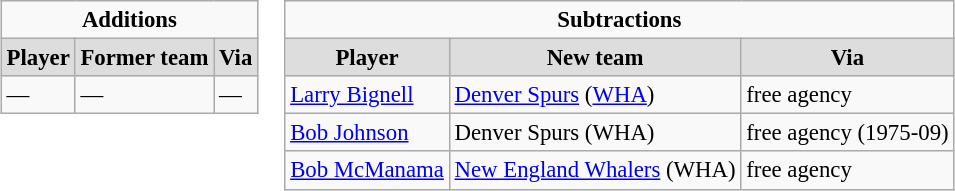<table cellspacing="0">
<tr>
<td valign="top"><br><table class="wikitable" style="font-size: 95%">
<tr>
<td colspan="10" align="center"><strong>Additions</strong></td>
</tr>
<tr align="center"  bgcolor="#dddddd">
<td><strong>Player</strong></td>
<td><strong>Former team</strong></td>
<td><strong>Via</strong></td>
</tr>
<tr>
<td>—</td>
<td>—</td>
<td>—</td>
</tr>
</table>
</td>
<td valign="top"><br><table class="wikitable" style="font-size: 95%">
<tr>
<td colspan="10" align="center"><strong>Subtractions</strong></td>
</tr>
<tr align="center"  bgcolor="#dddddd">
<td><strong>Player</strong></td>
<td><strong>New team</strong></td>
<td><strong>Via</strong></td>
</tr>
<tr>
<td><a href='#'>Larry Bignell</a></td>
<td><a href='#'>Denver Spurs</a> (<a href='#'>WHA</a>)</td>
<td>free agency</td>
</tr>
<tr>
<td><a href='#'>Bob Johnson</a></td>
<td>Denver Spurs (WHA)</td>
<td>free agency (1975-09)</td>
</tr>
<tr>
<td><a href='#'>Bob McManama</a></td>
<td><a href='#'>New England Whalers</a> (WHA)</td>
<td>free agency</td>
</tr>
</table>
</td>
</tr>
</table>
